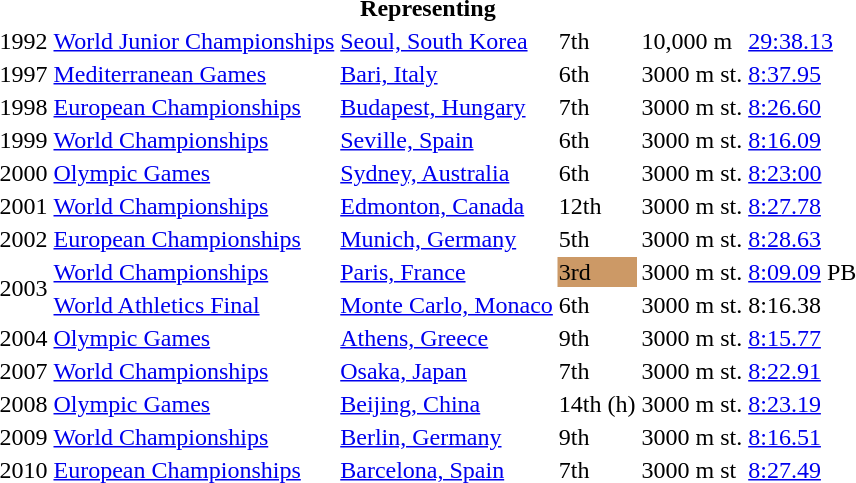<table>
<tr>
<th colspan="6">Representing </th>
</tr>
<tr>
<td>1992</td>
<td><a href='#'>World Junior Championships</a></td>
<td><a href='#'>Seoul, South Korea</a></td>
<td>7th</td>
<td>10,000 m</td>
<td><a href='#'>29:38.13</a></td>
</tr>
<tr>
<td>1997</td>
<td><a href='#'>Mediterranean Games</a></td>
<td><a href='#'>Bari, Italy</a></td>
<td>6th</td>
<td>3000 m st.</td>
<td><a href='#'>8:37.95</a></td>
</tr>
<tr>
<td>1998</td>
<td><a href='#'>European Championships</a></td>
<td><a href='#'>Budapest, Hungary</a></td>
<td>7th</td>
<td>3000 m st.</td>
<td><a href='#'>8:26.60</a></td>
</tr>
<tr>
<td>1999</td>
<td><a href='#'>World Championships</a></td>
<td><a href='#'>Seville, Spain</a></td>
<td>6th</td>
<td>3000 m st.</td>
<td><a href='#'>8:16.09</a></td>
</tr>
<tr>
<td>2000</td>
<td><a href='#'>Olympic Games</a></td>
<td><a href='#'>Sydney, Australia</a></td>
<td>6th</td>
<td>3000 m st.</td>
<td><a href='#'>8:23:00</a></td>
</tr>
<tr>
<td>2001</td>
<td><a href='#'>World Championships</a></td>
<td><a href='#'>Edmonton, Canada</a></td>
<td>12th</td>
<td>3000 m st.</td>
<td><a href='#'>8:27.78</a></td>
</tr>
<tr>
<td>2002</td>
<td><a href='#'>European Championships</a></td>
<td><a href='#'>Munich, Germany</a></td>
<td>5th</td>
<td>3000 m st.</td>
<td><a href='#'>8:28.63</a></td>
</tr>
<tr>
<td rowspan=2>2003</td>
<td><a href='#'>World Championships</a></td>
<td><a href='#'>Paris, France</a></td>
<td bgcolor="cc9966">3rd</td>
<td>3000 m st.</td>
<td><a href='#'>8:09.09</a> PB</td>
</tr>
<tr>
<td><a href='#'>World Athletics Final</a></td>
<td><a href='#'>Monte Carlo, Monaco</a></td>
<td>6th</td>
<td>3000 m st.</td>
<td>8:16.38</td>
</tr>
<tr>
<td>2004</td>
<td><a href='#'>Olympic Games</a></td>
<td><a href='#'>Athens, Greece</a></td>
<td>9th</td>
<td>3000 m st.</td>
<td><a href='#'>8:15.77</a></td>
</tr>
<tr>
<td>2007</td>
<td><a href='#'>World Championships</a></td>
<td><a href='#'>Osaka, Japan</a></td>
<td>7th</td>
<td>3000 m st.</td>
<td><a href='#'>8:22.91</a></td>
</tr>
<tr>
<td>2008</td>
<td><a href='#'>Olympic Games</a></td>
<td><a href='#'>Beijing, China</a></td>
<td>14th (h)</td>
<td>3000 m st.</td>
<td><a href='#'>8:23.19</a></td>
</tr>
<tr>
<td>2009</td>
<td><a href='#'>World Championships</a></td>
<td><a href='#'>Berlin, Germany</a></td>
<td>9th</td>
<td>3000 m st.</td>
<td><a href='#'>8:16.51</a></td>
</tr>
<tr>
<td>2010</td>
<td><a href='#'>European Championships</a></td>
<td><a href='#'>Barcelona, Spain</a></td>
<td>7th</td>
<td>3000 m st</td>
<td><a href='#'>8:27.49</a></td>
</tr>
</table>
